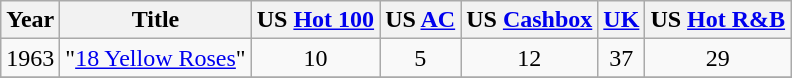<table class="wikitable">
<tr>
<th>Year</th>
<th>Title</th>
<th>US <a href='#'>Hot 100</a></th>
<th>US <a href='#'>AC</a></th>
<th>US <a href='#'>Cashbox</a></th>
<th><a href='#'>UK</a></th>
<th>US <a href='#'>Hot R&B</a></th>
</tr>
<tr>
<td>1963</td>
<td>"<a href='#'>18 Yellow Roses</a>"</td>
<td align="center">10</td>
<td align="center">5</td>
<td align="center">12</td>
<td align="center">37</td>
<td align="center">29</td>
</tr>
<tr>
</tr>
</table>
